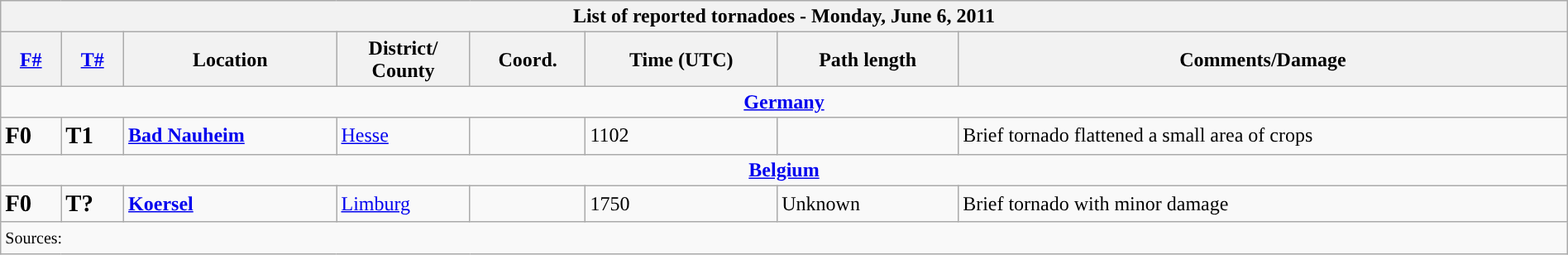<table class="wikitable collapsible" width="100%">
<tr>
<th colspan="8">List of reported tornadoes - Monday, June 6, 2011</th>
</tr>
<tr>
<th><a href='#'>F#</a></th>
<th><a href='#'>T#</a></th>
<th>Location</th>
<th>District/<br>County</th>
<th>Coord.</th>
<th>Time (UTC)</th>
<th>Path length</th>
<th>Comments/Damage</th>
</tr>
<tr>
<td colspan="8" align=center><strong><a href='#'>Germany</a></strong></td>
</tr>
<tr>
<td><big><strong>F0</strong></big></td>
<td><big><strong>T1</strong></big></td>
<td><strong><a href='#'>Bad Nauheim</a></strong></td>
<td><a href='#'>Hesse</a></td>
<td></td>
<td>1102</td>
<td></td>
<td>Brief tornado flattened a small area of crops</td>
</tr>
<tr>
<td colspan="8" align=center><strong><a href='#'>Belgium</a></strong></td>
</tr>
<tr>
<td><big><strong>F0</strong></big></td>
<td><big><strong>T?</strong></big></td>
<td><strong><a href='#'>Koersel</a></strong></td>
<td><a href='#'>Limburg</a></td>
<td></td>
<td>1750</td>
<td>Unknown</td>
<td>Brief tornado with minor damage</td>
</tr>
<tr>
<td colspan="8"><small>Sources:  </small></td>
</tr>
</table>
